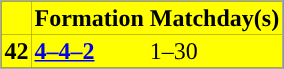<table class="toccolours" border="0" cellpadding="2" cellspacing="0" align="center" style="margin: 0.5em 0 1em 1em; background: #000000; border: 1px #aaaaaa solid;">
<tr bgcolor=#FFFF00>
<th></th>
<th>Formation</th>
<th>Matchday(s)</th>
</tr>
<tr bgcolor=#FFFF00>
<td><strong>42</strong></td>
<td><a href='#'><span><strong>4–4–2</strong></span></a></td>
<td>1–30</td>
</tr>
</table>
